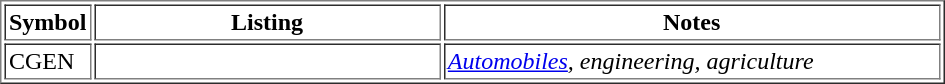<table border="1" cellpadding="2">
<tr>
<th width="50">Symbol</th>
<th width="225">Listing</th>
<th width="325">Notes</th>
</tr>
<tr>
<td>CGEN</td>
<td></td>
<td><em><a href='#'>Automobiles</a>, engineering, agriculture</em></td>
</tr>
</table>
